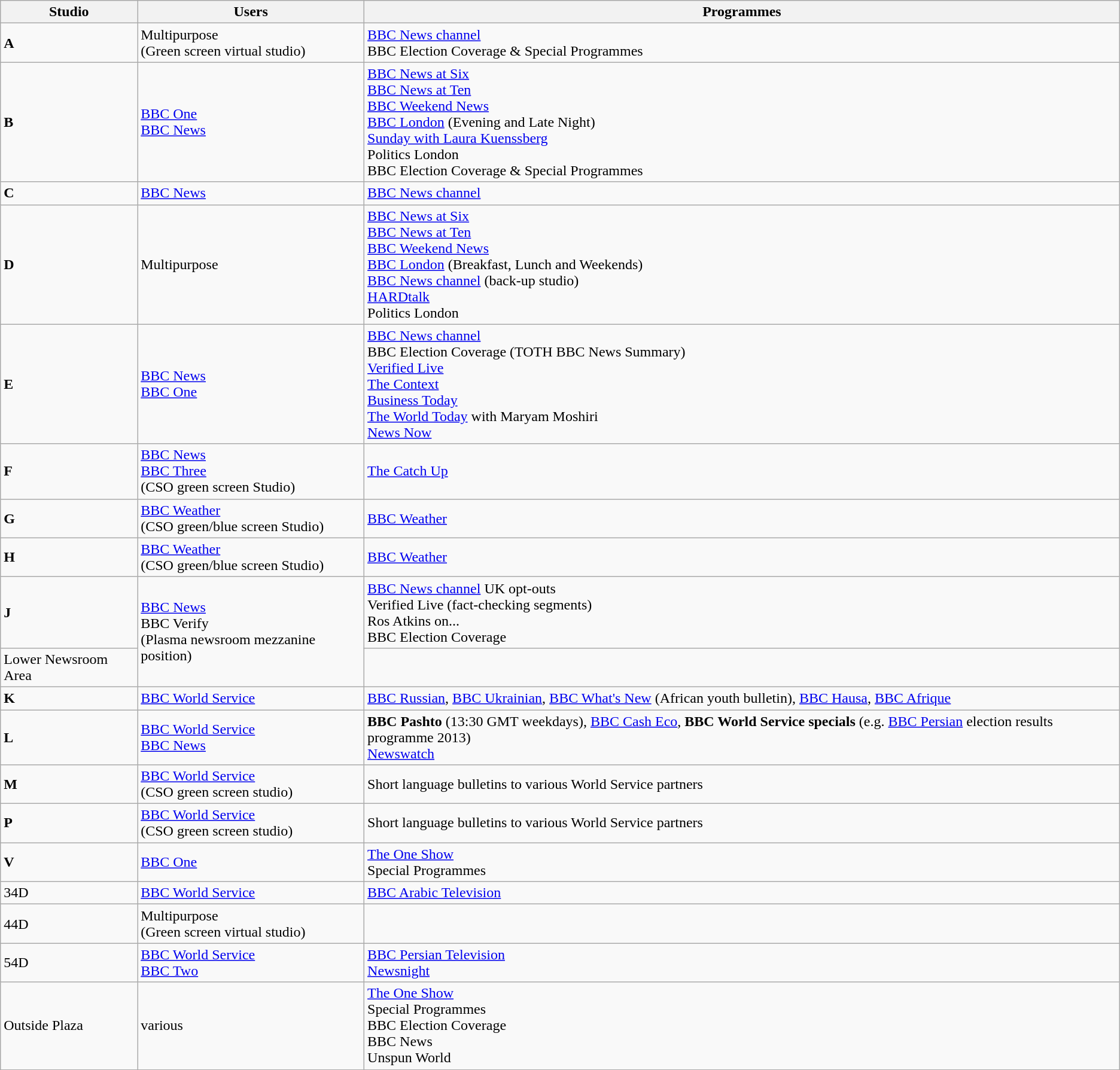<table class="wikitable">
<tr>
<th>Studio</th>
<th>Users</th>
<th>Programmes</th>
</tr>
<tr>
<td><strong>A</strong></td>
<td>Multipurpose <br>(Green screen virtual studio)</td>
<td><a href='#'>BBC News channel</a><br>BBC Election Coverage & Special Programmes</td>
</tr>
<tr>
<td><strong>B</strong></td>
<td><a href='#'>BBC One</a><br><a href='#'>BBC News</a></td>
<td><a href='#'>BBC News at Six</a> <br><a href='#'>BBC News at Ten</a><br><a href='#'>BBC Weekend News</a><br><a href='#'>BBC London</a> (Evening and Late Night)<br><a href='#'>Sunday with Laura Kuenssberg</a><br>Politics London <br>BBC Election Coverage & Special Programmes</td>
</tr>
<tr>
<td><strong>C</strong></td>
<td><a href='#'>BBC News</a></td>
<td><a href='#'>BBC News channel</a></td>
</tr>
<tr>
<td><strong>D</strong></td>
<td>Multipurpose</td>
<td><a href='#'>BBC News at Six</a> <br><a href='#'>BBC News at Ten</a><br><a href='#'>BBC Weekend News</a><br><a href='#'>BBC London</a> (Breakfast, Lunch and Weekends)<br><a href='#'>BBC News channel</a> (back-up studio)<br><a href='#'>HARDtalk</a><br> Politics London</td>
</tr>
<tr>
<td><strong>E</strong></td>
<td><a href='#'>BBC News</a><br><a href='#'>BBC One</a></td>
<td><a href='#'>BBC News channel</a><br>BBC Election Coverage (TOTH BBC News Summary)<br><a href='#'>Verified Live</a><br><a href='#'>The Context</a><br><a href='#'>Business Today</a> <br><a href='#'>The World Today</a> with Maryam Moshiri <br><a href='#'>News Now</a></td>
</tr>
<tr>
<td><strong>F</strong></td>
<td><a href='#'>BBC News</a><br><a href='#'>BBC Three</a><br>(CSO green screen Studio)</td>
<td><a href='#'>The Catch Up</a></td>
</tr>
<tr>
<td><strong>G</strong></td>
<td><a href='#'>BBC Weather</a><br>(CSO green/blue screen Studio)</td>
<td><a href='#'>BBC Weather</a></td>
</tr>
<tr>
<td><strong>H</strong></td>
<td><a href='#'>BBC Weather</a><br>(CSO green/blue screen Studio)</td>
<td><a href='#'>BBC Weather</a></td>
</tr>
<tr>
<td><strong>J</strong></td>
<td rowspan="2"><a href='#'>BBC News</a><br>BBC Verify<br>(Plasma newsroom mezzanine position)</td>
<td><a href='#'>BBC News channel</a> UK opt-outs <br>Verified Live (fact-checking segments)<br>Ros Atkins on...<br>BBC Election Coverage</td>
</tr>
<tr>
<td>Lower Newsroom Area</td>
</tr>
<tr>
<td><strong>K</strong></td>
<td><a href='#'>BBC World Service</a></td>
<td><a href='#'>BBC Russian</a>, <a href='#'>BBC Ukrainian</a>, <a href='#'>BBC What's New</a> (African youth bulletin), <a href='#'>BBC Hausa</a>, <a href='#'>BBC Afrique</a></td>
</tr>
<tr>
<td><strong>L</strong></td>
<td><a href='#'>BBC World Service</a> <br><a href='#'>BBC News</a></td>
<td><strong>BBC Pashto</strong> (13:30 GMT weekdays), <a href='#'>BBC Cash Eco</a>, <strong>BBC World Service specials</strong> (e.g. <a href='#'>BBC Persian</a> election results programme 2013)<br><a href='#'>Newswatch</a></td>
</tr>
<tr>
<td><strong>M</strong></td>
<td><a href='#'>BBC World Service</a> <br>(CSO green screen studio)</td>
<td>Short language bulletins to various World Service partners</td>
</tr>
<tr>
<td><strong>P</strong></td>
<td><a href='#'>BBC World Service</a><br>(CSO green screen studio)</td>
<td>Short language bulletins to various World Service partners</td>
</tr>
<tr>
<td><strong>V</strong></td>
<td><a href='#'>BBC One</a></td>
<td><a href='#'>The One Show</a><br>Special Programmes</td>
</tr>
<tr>
<td>34D</td>
<td><a href='#'>BBC World Service</a></td>
<td><a href='#'>BBC Arabic Television</a></td>
</tr>
<tr>
<td>44D</td>
<td>Multipurpose <br>(Green screen virtual studio)</td>
<td></td>
</tr>
<tr>
<td>54D</td>
<td><a href='#'>BBC World Service</a><br><a href='#'>BBC Two</a></td>
<td><a href='#'>BBC Persian Television</a> <br><a href='#'>Newsnight</a></td>
</tr>
<tr>
<td>Outside Plaza</td>
<td>various</td>
<td><a href='#'>The One Show</a><br>Special Programmes<br>BBC Election Coverage<br>BBC News<br>Unspun World</td>
</tr>
</table>
